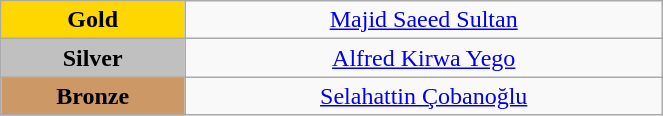<table class="wikitable" style="text-align:center; " width="35%">
<tr>
<td bgcolor="gold"><strong>Gold</strong></td>
<td><a href='#'>Majid Saeed Sultan</a><br>  <small><em></em></small></td>
</tr>
<tr>
<td bgcolor="silver"><strong>Silver</strong></td>
<td><a href='#'>Alfred Kirwa Yego</a><br>  <small><em></em></small></td>
</tr>
<tr>
<td bgcolor="CC9966"><strong>Bronze</strong></td>
<td><a href='#'>Selahattin Çobanoğlu</a><br>  <small><em></em></small></td>
</tr>
</table>
